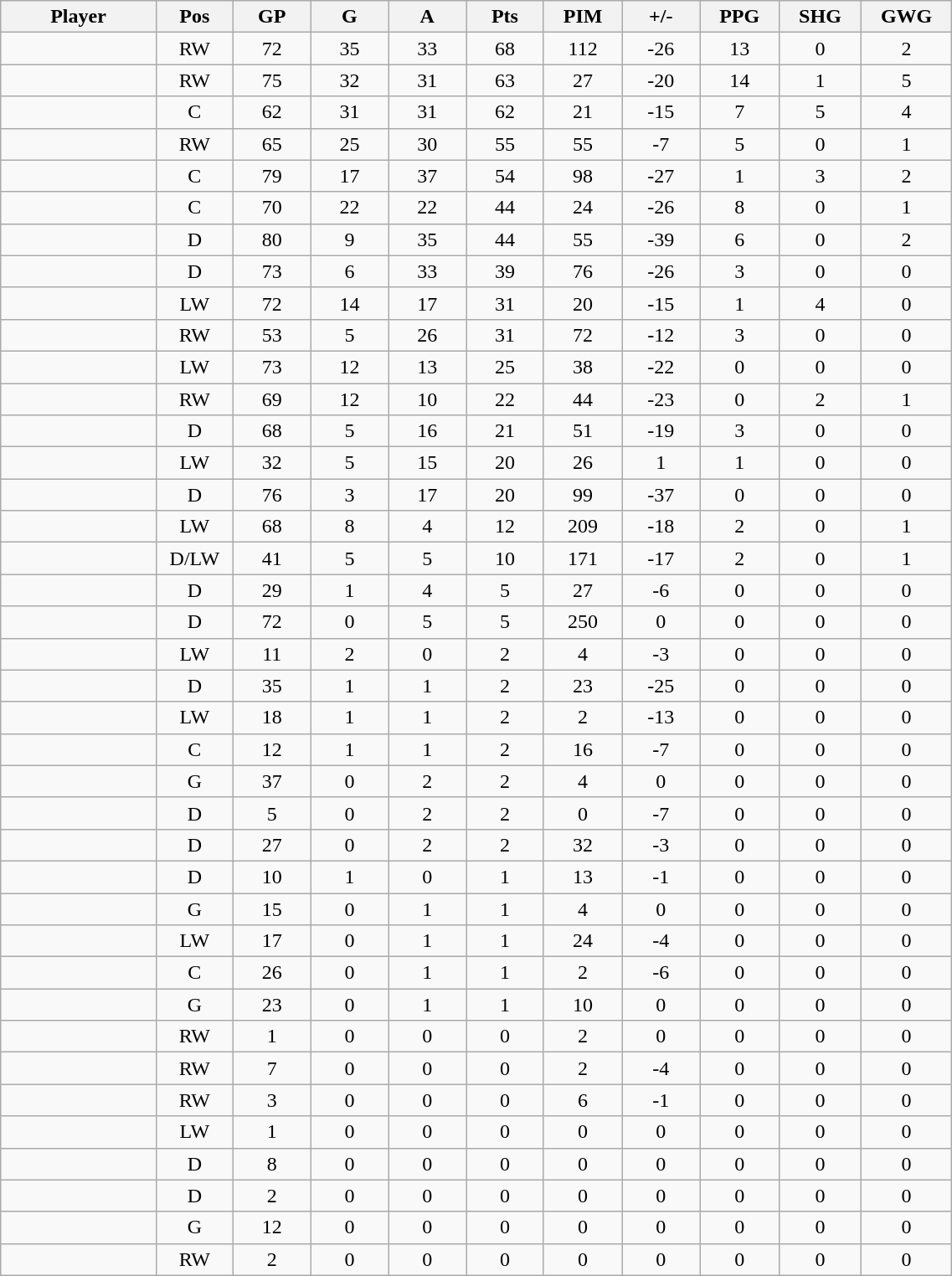<table class="wikitable sortable" width="60%">
<tr ALIGN="center">
<th bgcolor="#DDDDFF" width="10%">Player</th>
<th bgcolor="#DDDDFF" width="3%" title="Position">Pos</th>
<th bgcolor="#DDDDFF" width="5%" title="Games played">GP</th>
<th bgcolor="#DDDDFF" width="5%" title="Goals">G</th>
<th bgcolor="#DDDDFF" width="5%" title="Assists">A</th>
<th bgcolor="#DDDDFF" width="5%" title="Points">Pts</th>
<th bgcolor="#DDDDFF" width="5%" title="Penalties in Minutes">PIM</th>
<th bgcolor="#DDDDFF" width="5%" title="Plus/Minus">+/-</th>
<th bgcolor="#DDDDFF" width="5%" title="Power Play Goals">PPG</th>
<th bgcolor="#DDDDFF" width="5%" title="Short-handed Goals">SHG</th>
<th bgcolor="#DDDDFF" width="5%" title="Game-winning Goals">GWG</th>
</tr>
<tr align="center">
<td align="right"></td>
<td>RW</td>
<td>72</td>
<td>35</td>
<td>33</td>
<td>68</td>
<td>112</td>
<td>-26</td>
<td>13</td>
<td>0</td>
<td>2</td>
</tr>
<tr align="center">
<td align="right"></td>
<td>RW</td>
<td>75</td>
<td>32</td>
<td>31</td>
<td>63</td>
<td>27</td>
<td>-20</td>
<td>14</td>
<td>1</td>
<td>5</td>
</tr>
<tr align="center">
<td align="right"></td>
<td>C</td>
<td>62</td>
<td>31</td>
<td>31</td>
<td>62</td>
<td>21</td>
<td>-15</td>
<td>7</td>
<td>5</td>
<td>4</td>
</tr>
<tr align="center">
<td align="right"></td>
<td>RW</td>
<td>65</td>
<td>25</td>
<td>30</td>
<td>55</td>
<td>55</td>
<td>-7</td>
<td>5</td>
<td>0</td>
<td>1</td>
</tr>
<tr align="center">
<td align="right"></td>
<td>C</td>
<td>79</td>
<td>17</td>
<td>37</td>
<td>54</td>
<td>98</td>
<td>-27</td>
<td>1</td>
<td>3</td>
<td>2</td>
</tr>
<tr align="center">
<td align="right"></td>
<td>C</td>
<td>70</td>
<td>22</td>
<td>22</td>
<td>44</td>
<td>24</td>
<td>-26</td>
<td>8</td>
<td>0</td>
<td>1</td>
</tr>
<tr align="center">
<td align="right"></td>
<td>D</td>
<td>80</td>
<td>9</td>
<td>35</td>
<td>44</td>
<td>55</td>
<td>-39</td>
<td>6</td>
<td>0</td>
<td>2</td>
</tr>
<tr align="center">
<td align="right"></td>
<td>D</td>
<td>73</td>
<td>6</td>
<td>33</td>
<td>39</td>
<td>76</td>
<td>-26</td>
<td>3</td>
<td>0</td>
<td>0</td>
</tr>
<tr align="center">
<td align="right"></td>
<td>LW</td>
<td>72</td>
<td>14</td>
<td>17</td>
<td>31</td>
<td>20</td>
<td>-15</td>
<td>1</td>
<td>4</td>
<td>0</td>
</tr>
<tr align="center">
<td align="right"></td>
<td>RW</td>
<td>53</td>
<td>5</td>
<td>26</td>
<td>31</td>
<td>72</td>
<td>-12</td>
<td>3</td>
<td>0</td>
<td>0</td>
</tr>
<tr align="center">
<td align="right"></td>
<td>LW</td>
<td>73</td>
<td>12</td>
<td>13</td>
<td>25</td>
<td>38</td>
<td>-22</td>
<td>0</td>
<td>0</td>
<td>0</td>
</tr>
<tr align="center">
<td align="right"></td>
<td>RW</td>
<td>69</td>
<td>12</td>
<td>10</td>
<td>22</td>
<td>44</td>
<td>-23</td>
<td>0</td>
<td>2</td>
<td>1</td>
</tr>
<tr align="center">
<td align="right"></td>
<td>D</td>
<td>68</td>
<td>5</td>
<td>16</td>
<td>21</td>
<td>51</td>
<td>-19</td>
<td>3</td>
<td>0</td>
<td>0</td>
</tr>
<tr align="center">
<td align="right"></td>
<td>LW</td>
<td>32</td>
<td>5</td>
<td>15</td>
<td>20</td>
<td>26</td>
<td>1</td>
<td>1</td>
<td>0</td>
<td>0</td>
</tr>
<tr align="center">
<td align="right"></td>
<td>D</td>
<td>76</td>
<td>3</td>
<td>17</td>
<td>20</td>
<td>99</td>
<td>-37</td>
<td>0</td>
<td>0</td>
<td>0</td>
</tr>
<tr align="center">
<td align="right"></td>
<td>LW</td>
<td>68</td>
<td>8</td>
<td>4</td>
<td>12</td>
<td>209</td>
<td>-18</td>
<td>2</td>
<td>0</td>
<td>1</td>
</tr>
<tr align="center">
<td align="right"></td>
<td>D/LW</td>
<td>41</td>
<td>5</td>
<td>5</td>
<td>10</td>
<td>171</td>
<td>-17</td>
<td>2</td>
<td>0</td>
<td>1</td>
</tr>
<tr align="center">
<td align="right"></td>
<td>D</td>
<td>29</td>
<td>1</td>
<td>4</td>
<td>5</td>
<td>27</td>
<td>-6</td>
<td>0</td>
<td>0</td>
<td>0</td>
</tr>
<tr align="center">
<td align="right"></td>
<td>D</td>
<td>72</td>
<td>0</td>
<td>5</td>
<td>5</td>
<td>250</td>
<td>0</td>
<td>0</td>
<td>0</td>
<td>0</td>
</tr>
<tr align="center">
<td align="right"></td>
<td>LW</td>
<td>11</td>
<td>2</td>
<td>0</td>
<td>2</td>
<td>4</td>
<td>-3</td>
<td>0</td>
<td>0</td>
<td>0</td>
</tr>
<tr align="center">
<td align="right"></td>
<td>D</td>
<td>35</td>
<td>1</td>
<td>1</td>
<td>2</td>
<td>23</td>
<td>-25</td>
<td>0</td>
<td>0</td>
<td>0</td>
</tr>
<tr align="center">
<td align="right"></td>
<td>LW</td>
<td>18</td>
<td>1</td>
<td>1</td>
<td>2</td>
<td>2</td>
<td>-13</td>
<td>0</td>
<td>0</td>
<td>0</td>
</tr>
<tr align="center">
<td align="right"></td>
<td>C</td>
<td>12</td>
<td>1</td>
<td>1</td>
<td>2</td>
<td>16</td>
<td>-7</td>
<td>0</td>
<td>0</td>
<td>0</td>
</tr>
<tr align="center">
<td align="right"></td>
<td>G</td>
<td>37</td>
<td>0</td>
<td>2</td>
<td>2</td>
<td>4</td>
<td>0</td>
<td>0</td>
<td>0</td>
<td>0</td>
</tr>
<tr align="center">
<td align="right"></td>
<td>D</td>
<td>5</td>
<td>0</td>
<td>2</td>
<td>2</td>
<td>0</td>
<td>-7</td>
<td>0</td>
<td>0</td>
<td>0</td>
</tr>
<tr align="center">
<td align="right"></td>
<td>D</td>
<td>27</td>
<td>0</td>
<td>2</td>
<td>2</td>
<td>32</td>
<td>-3</td>
<td>0</td>
<td>0</td>
<td>0</td>
</tr>
<tr align="center">
<td align="right"></td>
<td>D</td>
<td>10</td>
<td>1</td>
<td>0</td>
<td>1</td>
<td>13</td>
<td>-1</td>
<td>0</td>
<td>0</td>
<td>0</td>
</tr>
<tr align="center">
<td align="right"></td>
<td>G</td>
<td>15</td>
<td>0</td>
<td>1</td>
<td>1</td>
<td>4</td>
<td>0</td>
<td>0</td>
<td>0</td>
<td>0</td>
</tr>
<tr align="center">
<td align="right"></td>
<td>LW</td>
<td>17</td>
<td>0</td>
<td>1</td>
<td>1</td>
<td>24</td>
<td>-4</td>
<td>0</td>
<td>0</td>
<td>0</td>
</tr>
<tr align="center">
<td align="right"></td>
<td>C</td>
<td>26</td>
<td>0</td>
<td>1</td>
<td>1</td>
<td>2</td>
<td>-6</td>
<td>0</td>
<td>0</td>
<td>0</td>
</tr>
<tr align="center">
<td align="right"></td>
<td>G</td>
<td>23</td>
<td>0</td>
<td>1</td>
<td>1</td>
<td>10</td>
<td>0</td>
<td>0</td>
<td>0</td>
<td>0</td>
</tr>
<tr align="center">
<td align="right"></td>
<td>RW</td>
<td>1</td>
<td>0</td>
<td>0</td>
<td>0</td>
<td>2</td>
<td>0</td>
<td>0</td>
<td>0</td>
<td>0</td>
</tr>
<tr align="center">
<td align="right"></td>
<td>RW</td>
<td>7</td>
<td>0</td>
<td>0</td>
<td>0</td>
<td>2</td>
<td>-4</td>
<td>0</td>
<td>0</td>
<td>0</td>
</tr>
<tr align="center">
<td align="right"></td>
<td>RW</td>
<td>3</td>
<td>0</td>
<td>0</td>
<td>0</td>
<td>6</td>
<td>-1</td>
<td>0</td>
<td>0</td>
<td>0</td>
</tr>
<tr align="center">
<td align="right"></td>
<td>LW</td>
<td>1</td>
<td>0</td>
<td>0</td>
<td>0</td>
<td>0</td>
<td>0</td>
<td>0</td>
<td>0</td>
<td>0</td>
</tr>
<tr align="center">
<td align="right"></td>
<td>D</td>
<td>8</td>
<td>0</td>
<td>0</td>
<td>0</td>
<td>0</td>
<td>0</td>
<td>0</td>
<td>0</td>
<td>0</td>
</tr>
<tr align="center">
<td align="right"></td>
<td>D</td>
<td>2</td>
<td>0</td>
<td>0</td>
<td>0</td>
<td>0</td>
<td>0</td>
<td>0</td>
<td>0</td>
<td>0</td>
</tr>
<tr align="center">
<td align="right"></td>
<td>G</td>
<td>12</td>
<td>0</td>
<td>0</td>
<td>0</td>
<td>0</td>
<td>0</td>
<td>0</td>
<td>0</td>
<td>0</td>
</tr>
<tr align="center">
<td align="right"></td>
<td>RW</td>
<td>2</td>
<td>0</td>
<td>0</td>
<td>0</td>
<td>0</td>
<td>0</td>
<td>0</td>
<td>0</td>
<td>0</td>
</tr>
</table>
